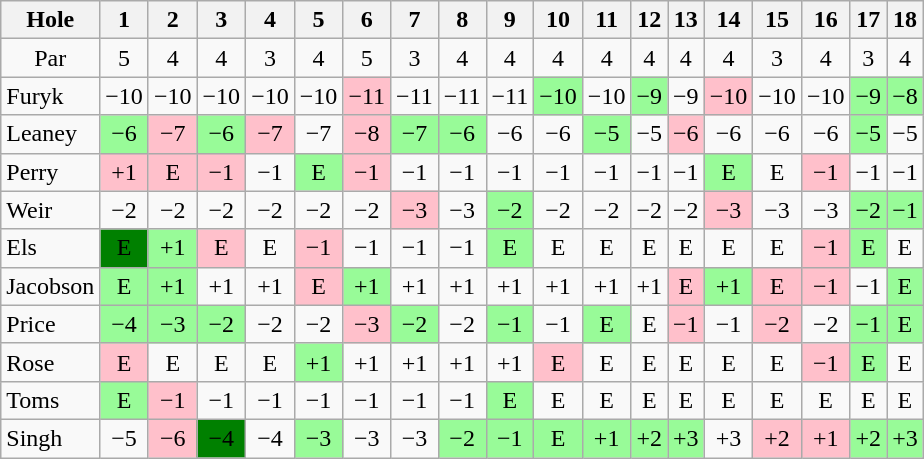<table class="wikitable" style="text-align:center">
<tr>
<th>Hole</th>
<th>1</th>
<th>2</th>
<th>3</th>
<th>4</th>
<th>5</th>
<th>6</th>
<th>7</th>
<th>8</th>
<th>9</th>
<th>10</th>
<th>11</th>
<th>12</th>
<th>13</th>
<th>14</th>
<th>15</th>
<th>16</th>
<th>17</th>
<th>18</th>
</tr>
<tr>
<td>Par</td>
<td>5</td>
<td>4</td>
<td>4</td>
<td>3</td>
<td>4</td>
<td>5</td>
<td>3</td>
<td>4</td>
<td>4</td>
<td>4</td>
<td>4</td>
<td>4</td>
<td>4</td>
<td>4</td>
<td>3</td>
<td>4</td>
<td>3</td>
<td>4</td>
</tr>
<tr>
<td align=left> Furyk</td>
<td>−10</td>
<td>−10</td>
<td>−10</td>
<td>−10</td>
<td>−10</td>
<td style="background: Pink;">−11</td>
<td>−11</td>
<td>−11</td>
<td>−11</td>
<td style="background: PaleGreen;">−10</td>
<td>−10</td>
<td style="background: PaleGreen;">−9</td>
<td>−9</td>
<td style="background: Pink;">−10</td>
<td>−10</td>
<td>−10</td>
<td style="background: PaleGreen;">−9</td>
<td style="background: PaleGreen;">−8</td>
</tr>
<tr>
<td align=left> Leaney</td>
<td style="background: PaleGreen;">−6</td>
<td style="background: Pink;">−7</td>
<td style="background: PaleGreen;">−6</td>
<td style="background: Pink;">−7</td>
<td>−7</td>
<td style="background: Pink;">−8</td>
<td style="background: PaleGreen;">−7</td>
<td style="background: PaleGreen;">−6</td>
<td>−6</td>
<td>−6</td>
<td style="background: PaleGreen;">−5</td>
<td>−5</td>
<td style="background: Pink;">−6</td>
<td>−6</td>
<td>−6</td>
<td>−6</td>
<td style="background: PaleGreen;">−5</td>
<td>−5</td>
</tr>
<tr>
<td align=left> Perry</td>
<td style="background: Pink;">+1</td>
<td style="background: Pink;">E</td>
<td style="background: Pink;">−1</td>
<td>−1</td>
<td style="background: PaleGreen;">E</td>
<td style="background: Pink;">−1</td>
<td>−1</td>
<td>−1</td>
<td>−1</td>
<td>−1</td>
<td>−1</td>
<td>−1</td>
<td>−1</td>
<td style="background: PaleGreen;">E</td>
<td>E</td>
<td style="background: Pink;">−1</td>
<td>−1</td>
<td>−1</td>
</tr>
<tr>
<td align=left> Weir</td>
<td>−2</td>
<td>−2</td>
<td>−2</td>
<td>−2</td>
<td>−2</td>
<td>−2</td>
<td style="background: Pink;">−3</td>
<td>−3</td>
<td style="background: PaleGreen;">−2</td>
<td>−2</td>
<td>−2</td>
<td>−2</td>
<td>−2</td>
<td style="background: Pink;">−3</td>
<td>−3</td>
<td>−3</td>
<td style="background: PaleGreen;">−2</td>
<td style="background: PaleGreen;">−1</td>
</tr>
<tr>
<td align=left> Els</td>
<td style="background: Green;">E</td>
<td style="background: PaleGreen;">+1</td>
<td style="background: Pink;">E</td>
<td>E</td>
<td style="background: Pink;">−1</td>
<td>−1</td>
<td>−1</td>
<td>−1</td>
<td style="background: PaleGreen;">E</td>
<td>E</td>
<td>E</td>
<td>E</td>
<td>E</td>
<td>E</td>
<td>E</td>
<td style="background: Pink;">−1</td>
<td style="background: PaleGreen;">E</td>
<td>E</td>
</tr>
<tr>
<td align=left> Jacobson</td>
<td style="background: PaleGreen;">E</td>
<td style="background: PaleGreen;">+1</td>
<td>+1</td>
<td>+1</td>
<td style="background: Pink;">E</td>
<td style="background: PaleGreen;">+1</td>
<td>+1</td>
<td>+1</td>
<td>+1</td>
<td>+1</td>
<td>+1</td>
<td>+1</td>
<td style="background: Pink;">E</td>
<td style="background: PaleGreen;">+1</td>
<td style="background: Pink;">E</td>
<td style="background: Pink;">−1</td>
<td>−1</td>
<td style="background: PaleGreen;">E</td>
</tr>
<tr>
<td align=left> Price</td>
<td style="background: PaleGreen;">−4</td>
<td style="background: PaleGreen;">−3</td>
<td style="background: PaleGreen;">−2</td>
<td>−2</td>
<td>−2</td>
<td style="background: Pink;">−3</td>
<td style="background: PaleGreen;">−2</td>
<td>−2</td>
<td style="background: PaleGreen;">−1</td>
<td>−1</td>
<td style="background: PaleGreen;">E</td>
<td>E</td>
<td style="background: Pink;">−1</td>
<td>−1</td>
<td style="background: Pink;">−2</td>
<td>−2</td>
<td style="background: PaleGreen;">−1</td>
<td style="background: PaleGreen;">E</td>
</tr>
<tr>
<td align=left> Rose</td>
<td style="background: Pink;">E</td>
<td>E</td>
<td>E</td>
<td>E</td>
<td style="background: PaleGreen;">+1</td>
<td>+1</td>
<td>+1</td>
<td>+1</td>
<td>+1</td>
<td style="background: Pink;">E</td>
<td>E</td>
<td>E</td>
<td>E</td>
<td>E</td>
<td>E</td>
<td style="background: Pink;">−1</td>
<td style="background: PaleGreen;">E</td>
<td>E</td>
</tr>
<tr>
<td align=left> Toms</td>
<td style="background: PaleGreen;">E</td>
<td style="background: Pink;">−1</td>
<td>−1</td>
<td>−1</td>
<td>−1</td>
<td>−1</td>
<td>−1</td>
<td>−1</td>
<td style="background: PaleGreen;">E</td>
<td>E</td>
<td>E</td>
<td>E</td>
<td>E</td>
<td>E</td>
<td>E</td>
<td>E</td>
<td>E</td>
<td>E</td>
</tr>
<tr>
<td align=left> Singh</td>
<td>−5</td>
<td style="background: Pink;">−6</td>
<td style="background: Green;">−4</td>
<td>−4</td>
<td style="background: PaleGreen;">−3</td>
<td>−3</td>
<td>−3</td>
<td style="background: PaleGreen;">−2</td>
<td style="background: PaleGreen;">−1</td>
<td style="background: PaleGreen;">E</td>
<td style="background: PaleGreen;">+1</td>
<td style="background: PaleGreen;">+2</td>
<td style="background: PaleGreen;">+3</td>
<td>+3</td>
<td style="background: Pink;">+2</td>
<td style="background: Pink;">+1</td>
<td style="background: PaleGreen;">+2</td>
<td style="background: PaleGreen;">+3</td>
</tr>
</table>
